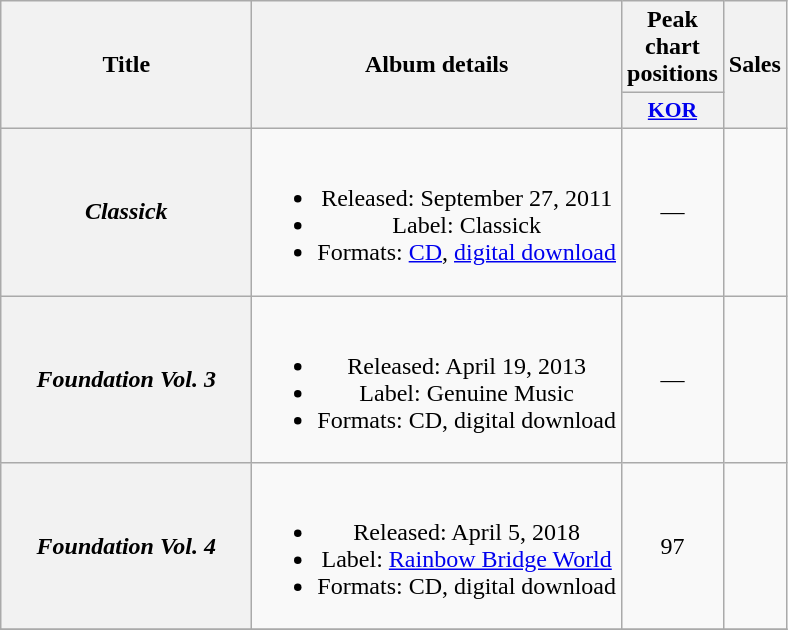<table class="wikitable plainrowheaders" style="text-align:center;">
<tr>
<th scope="col" rowspan="2" style="width:10em;">Title</th>
<th scope="col" rowspan="2">Album details</th>
<th scope="col" colspan="1">Peak chart positions</th>
<th scope="col" rowspan="2">Sales</th>
</tr>
<tr>
<th scope="col" style="width:3em;font-size:90%"><a href='#'>KOR</a><br></th>
</tr>
<tr>
<th scope="row"><em>Classick</em></th>
<td><br><ul><li>Released: September 27, 2011</li><li>Label: Classick</li><li>Formats: <a href='#'>CD</a>, <a href='#'>digital download</a></li></ul></td>
<td>—</td>
<td></td>
</tr>
<tr>
<th scope="row"><em>Foundation Vol. 3</em></th>
<td><br><ul><li>Released: April 19, 2013</li><li>Label: Genuine Music</li><li>Formats: CD, digital download</li></ul></td>
<td>—</td>
<td></td>
</tr>
<tr>
<th scope="row"><em>Foundation Vol. 4</em></th>
<td><br><ul><li>Released: April 5, 2018</li><li>Label: <a href='#'>Rainbow Bridge World</a></li><li>Formats: CD, digital download</li></ul></td>
<td>97</td>
<td></td>
</tr>
<tr>
</tr>
</table>
